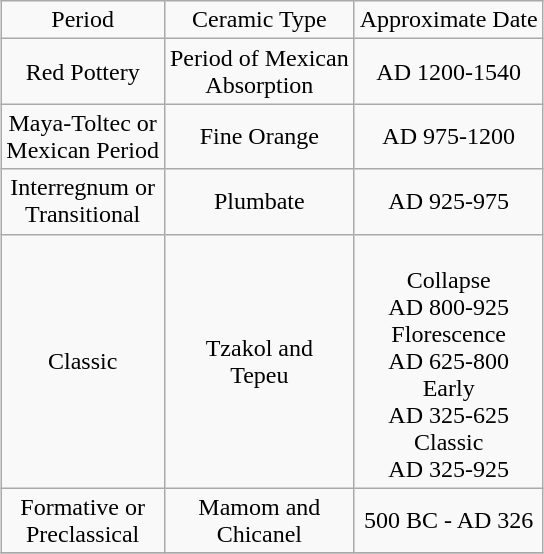<table class="wikitable" style="margin: 1em auto 1em auto">
<tr>
<td align="center">Period</td>
<td align="center">Ceramic Type</td>
<td align="center">Approximate Date</td>
</tr>
<tr>
<td align="center">Red Pottery</td>
<td align="center">Period of Mexican<br>Absorption</td>
<td align="center">AD 1200-1540</td>
</tr>
<tr>
<td align="center">Maya-Toltec or<br>Mexican Period</td>
<td align="center">Fine Orange</td>
<td align="center">AD 975-1200</td>
</tr>
<tr>
<td align="center">Interregnum or<br>Transitional</td>
<td align="center">Plumbate</td>
<td align="center">AD 925-975</td>
</tr>
<tr>
<td align="center">Classic</td>
<td align="center">Tzakol and<br>Tepeu</td>
<td align="center"><br>Collapse<br>AD 800-925<br>Florescence<br>AD 625-800<br>Early<br>AD 325-625<br>Classic<br>AD 325-925</td>
</tr>
<tr>
<td align="center">Formative or<br>Preclassical</td>
<td align="center">Mamom and<br>Chicanel</td>
<td align="center">500 BC - AD 326</td>
</tr>
<tr>
</tr>
</table>
